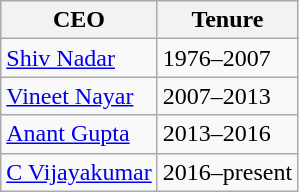<table class="wikitable">
<tr>
<th>CEO</th>
<th>Tenure</th>
</tr>
<tr>
<td><a href='#'>Shiv Nadar</a></td>
<td>1976–2007</td>
</tr>
<tr>
<td><a href='#'>Vineet Nayar</a></td>
<td>2007–2013</td>
</tr>
<tr>
<td><a href='#'>Anant Gupta</a></td>
<td>2013–2016</td>
</tr>
<tr>
<td><a href='#'>C Vijayakumar</a></td>
<td>2016–present</td>
</tr>
</table>
